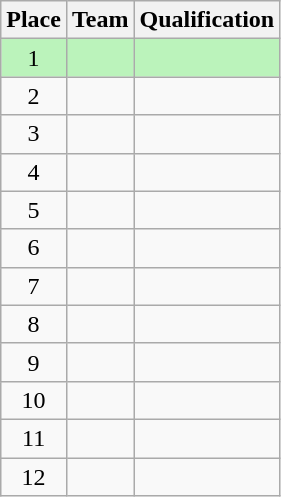<table class="wikitable" style="text-align:center; padding-bottom:0;">
<tr>
<th>Place</th>
<th style="text-align:left;">Team</th>
<th style="text-align:left;">Qualification</th>
</tr>
<tr bgcolor=#bbf3bb>
<td>1</td>
<td align=left></td>
<td></td>
</tr>
<tr>
<td>2</td>
<td align=left></td>
<td></td>
</tr>
<tr>
<td>3</td>
<td align=left></td>
<td></td>
</tr>
<tr>
<td>4</td>
<td align=left></td>
<td></td>
</tr>
<tr>
<td>5</td>
<td align=left></td>
<td></td>
</tr>
<tr>
<td>6</td>
<td align=left></td>
<td></td>
</tr>
<tr>
<td>7</td>
<td align=left></td>
<td></td>
</tr>
<tr>
<td>8</td>
<td align=left></td>
<td></td>
</tr>
<tr>
<td>9</td>
<td align=left></td>
<td></td>
</tr>
<tr>
<td>10</td>
<td align=left></td>
<td></td>
</tr>
<tr>
<td>11</td>
<td align=left></td>
<td></td>
</tr>
<tr>
<td>12</td>
<td align=left></td>
<td></td>
</tr>
</table>
